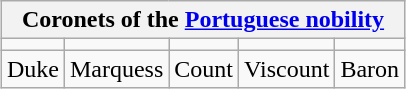<table class="wikitable" style="margin:1em auto;">
<tr>
<th colspan=5>Coronets of the <a href='#'>Portuguese nobility</a></th>
</tr>
<tr>
<td align=center></td>
<td align=center></td>
<td align=center></td>
<td align=center></td>
<td align=center></td>
</tr>
<tr>
<td align=center>Duke</td>
<td align=center>Marquess</td>
<td align=center>Count</td>
<td align=center>Viscount</td>
<td align=center>Baron</td>
</tr>
</table>
